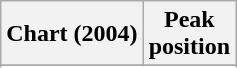<table class="wikitable plainrowheaders">
<tr>
<th scope="col">Chart (2004)</th>
<th scope="col">Peak<br>position</th>
</tr>
<tr>
</tr>
<tr>
</tr>
<tr>
</tr>
</table>
